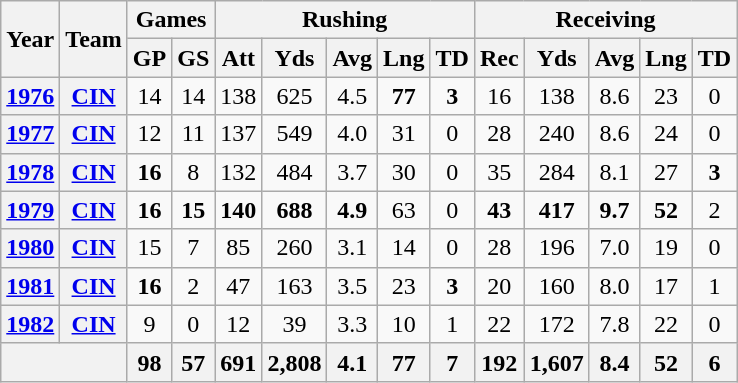<table class="wikitable" style="text-align:center;">
<tr>
<th rowspan="2">Year</th>
<th rowspan="2">Team</th>
<th colspan="2">Games</th>
<th colspan="5">Rushing</th>
<th colspan="5">Receiving</th>
</tr>
<tr>
<th>GP</th>
<th>GS</th>
<th>Att</th>
<th>Yds</th>
<th>Avg</th>
<th>Lng</th>
<th>TD</th>
<th>Rec</th>
<th>Yds</th>
<th>Avg</th>
<th>Lng</th>
<th>TD</th>
</tr>
<tr>
<th><a href='#'>1976</a></th>
<th><a href='#'>CIN</a></th>
<td>14</td>
<td>14</td>
<td>138</td>
<td>625</td>
<td>4.5</td>
<td><strong>77</strong></td>
<td><strong>3</strong></td>
<td>16</td>
<td>138</td>
<td>8.6</td>
<td>23</td>
<td>0</td>
</tr>
<tr>
<th><a href='#'>1977</a></th>
<th><a href='#'>CIN</a></th>
<td>12</td>
<td>11</td>
<td>137</td>
<td>549</td>
<td>4.0</td>
<td>31</td>
<td>0</td>
<td>28</td>
<td>240</td>
<td>8.6</td>
<td>24</td>
<td>0</td>
</tr>
<tr>
<th><a href='#'>1978</a></th>
<th><a href='#'>CIN</a></th>
<td><strong>16</strong></td>
<td>8</td>
<td>132</td>
<td>484</td>
<td>3.7</td>
<td>30</td>
<td>0</td>
<td>35</td>
<td>284</td>
<td>8.1</td>
<td>27</td>
<td><strong>3</strong></td>
</tr>
<tr>
<th><a href='#'>1979</a></th>
<th><a href='#'>CIN</a></th>
<td><strong>16</strong></td>
<td><strong>15</strong></td>
<td><strong>140</strong></td>
<td><strong>688</strong></td>
<td><strong>4.9</strong></td>
<td>63</td>
<td>0</td>
<td><strong>43</strong></td>
<td><strong>417</strong></td>
<td><strong>9.7</strong></td>
<td><strong>52</strong></td>
<td>2</td>
</tr>
<tr>
<th><a href='#'>1980</a></th>
<th><a href='#'>CIN</a></th>
<td>15</td>
<td>7</td>
<td>85</td>
<td>260</td>
<td>3.1</td>
<td>14</td>
<td>0</td>
<td>28</td>
<td>196</td>
<td>7.0</td>
<td>19</td>
<td>0</td>
</tr>
<tr>
<th><a href='#'>1981</a></th>
<th><a href='#'>CIN</a></th>
<td><strong>16</strong></td>
<td>2</td>
<td>47</td>
<td>163</td>
<td>3.5</td>
<td>23</td>
<td><strong>3</strong></td>
<td>20</td>
<td>160</td>
<td>8.0</td>
<td>17</td>
<td>1</td>
</tr>
<tr>
<th><a href='#'>1982</a></th>
<th><a href='#'>CIN</a></th>
<td>9</td>
<td>0</td>
<td>12</td>
<td>39</td>
<td>3.3</td>
<td>10</td>
<td>1</td>
<td>22</td>
<td>172</td>
<td>7.8</td>
<td>22</td>
<td>0</td>
</tr>
<tr>
<th colspan="2"></th>
<th>98</th>
<th>57</th>
<th>691</th>
<th>2,808</th>
<th>4.1</th>
<th>77</th>
<th>7</th>
<th>192</th>
<th>1,607</th>
<th>8.4</th>
<th>52</th>
<th>6</th>
</tr>
</table>
